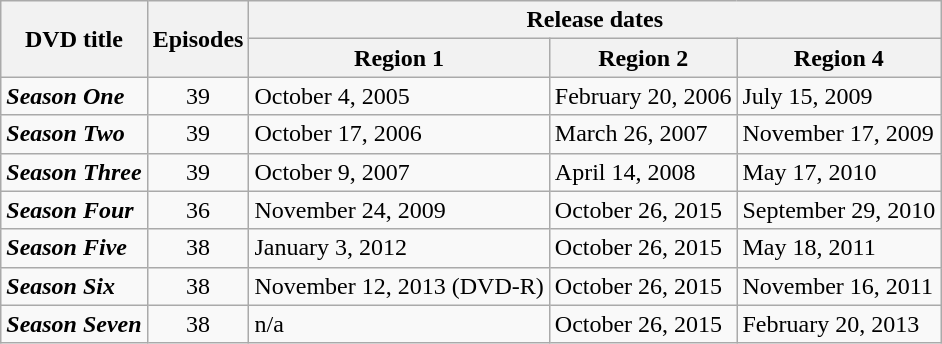<table class="wikitable">
<tr>
<th rowspan="2">DVD title</th>
<th rowspan="2">Episodes</th>
<th colspan="3">Release dates</th>
</tr>
<tr>
<th>Region 1</th>
<th>Region 2</th>
<th>Region 4</th>
</tr>
<tr>
<td><strong><em>Season One</em></strong></td>
<td align="center">39</td>
<td>October 4, 2005<br></td>
<td>February 20, 2006</td>
<td>July 15, 2009</td>
</tr>
<tr>
<td><strong><em>Season Two</em></strong></td>
<td align="center">39</td>
<td>October 17, 2006</td>
<td>March 26, 2007</td>
<td>November 17, 2009</td>
</tr>
<tr>
<td><strong><em>Season Three</em></strong></td>
<td align="center">39</td>
<td>October 9, 2007</td>
<td>April 14, 2008</td>
<td>May 17, 2010</td>
</tr>
<tr>
<td><strong><em>Season Four</em></strong></td>
<td align="center">36</td>
<td>November 24, 2009</td>
<td>October 26, 2015</td>
<td>September 29, 2010</td>
</tr>
<tr>
<td><strong><em>Season Five</em></strong></td>
<td align="center">38</td>
<td>January 3, 2012</td>
<td>October 26, 2015</td>
<td>May 18, 2011</td>
</tr>
<tr>
<td><strong><em>Season Six</em></strong></td>
<td align="center">38</td>
<td>November 12, 2013 (DVD-R)</td>
<td>October 26, 2015</td>
<td>November 16, 2011</td>
</tr>
<tr>
<td><strong><em>Season Seven</em></strong></td>
<td align="center">38</td>
<td>n/a</td>
<td>October 26, 2015</td>
<td>February 20, 2013</td>
</tr>
</table>
